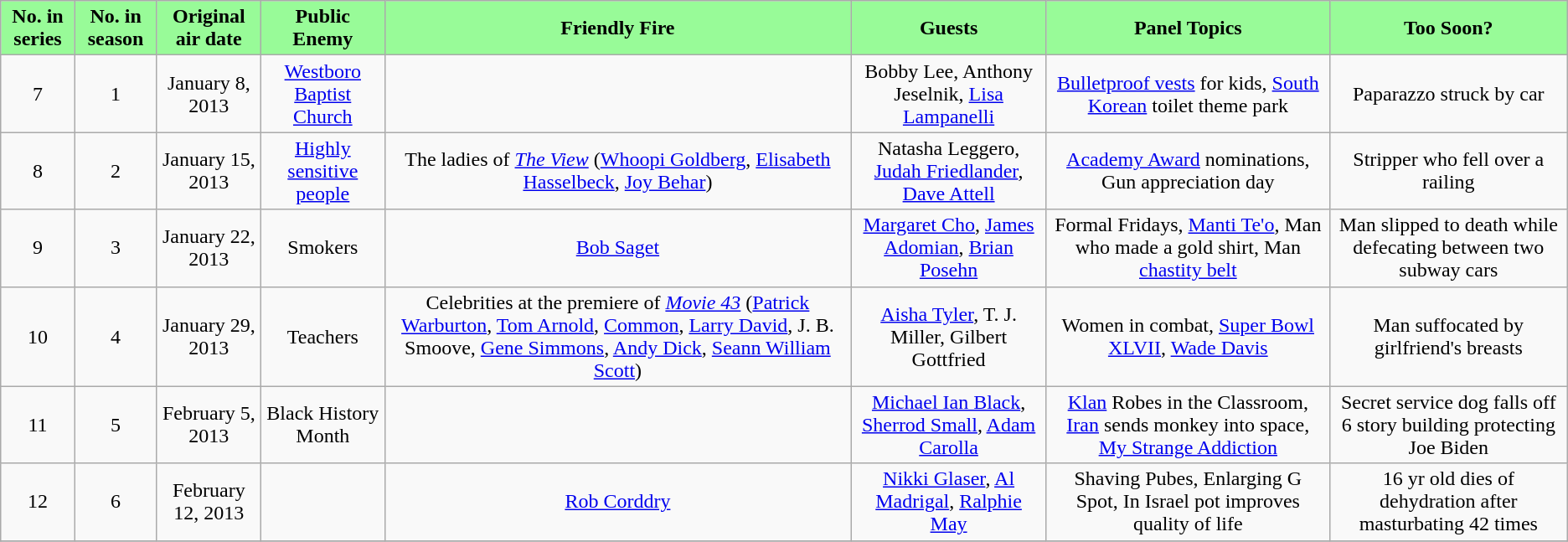<table class="wikitable" style="text-align: center;">
<tr bgcolor="#98FB98" align="center">
<td><strong>No. in series</strong></td>
<td><strong>No. in season</strong></td>
<td><strong>Original air date</strong></td>
<td><strong>Public Enemy</strong></td>
<td><strong>Friendly Fire</strong></td>
<td><strong>Guests</strong></td>
<td><strong>Panel Topics</strong></td>
<td><strong>Too Soon?</strong></td>
</tr>
<tr>
<td>7</td>
<td>1</td>
<td>January 8, 2013</td>
<td><a href='#'>Westboro Baptist Church</a></td>
<td></td>
<td>Bobby Lee, Anthony Jeselnik, <a href='#'>Lisa Lampanelli</a></td>
<td><a href='#'>Bulletproof vests</a> for kids, <a href='#'>South Korean</a> toilet theme park</td>
<td>Paparazzo struck by car</td>
</tr>
<tr>
<td>8</td>
<td>2</td>
<td>January 15, 2013</td>
<td><a href='#'>Highly sensitive people</a></td>
<td>The ladies of <em><a href='#'>The View</a></em> (<a href='#'>Whoopi Goldberg</a>, <a href='#'>Elisabeth Hasselbeck</a>, <a href='#'>Joy Behar</a>)</td>
<td>Natasha Leggero, <a href='#'>Judah Friedlander</a>, <a href='#'>Dave Attell</a></td>
<td><a href='#'>Academy Award</a> nominations, Gun appreciation day</td>
<td>Stripper who fell over a railing</td>
</tr>
<tr>
<td>9</td>
<td>3</td>
<td>January 22, 2013</td>
<td>Smokers</td>
<td><a href='#'>Bob Saget</a></td>
<td><a href='#'>Margaret Cho</a>, <a href='#'>James Adomian</a>, <a href='#'>Brian Posehn</a></td>
<td>Formal Fridays, <a href='#'>Manti Te'o</a>, Man who made a gold shirt, Man <a href='#'>chastity belt</a></td>
<td>Man slipped to death while defecating between two subway cars</td>
</tr>
<tr>
<td>10</td>
<td>4</td>
<td>January 29, 2013</td>
<td>Teachers</td>
<td>Celebrities at the premiere of <em><a href='#'>Movie 43</a></em> (<a href='#'>Patrick Warburton</a>, <a href='#'>Tom Arnold</a>, <a href='#'>Common</a>, <a href='#'>Larry David</a>, J. B. Smoove, <a href='#'>Gene Simmons</a>, <a href='#'>Andy Dick</a>, <a href='#'>Seann William Scott</a>)</td>
<td><a href='#'>Aisha Tyler</a>, T. J. Miller, Gilbert Gottfried</td>
<td>Women in combat, <a href='#'>Super Bowl XLVII</a>, <a href='#'>Wade Davis</a></td>
<td>Man suffocated by girlfriend's breasts</td>
</tr>
<tr>
<td>11</td>
<td>5</td>
<td>February 5, 2013</td>
<td>Black History Month</td>
<td></td>
<td><a href='#'>Michael Ian Black</a>, <a href='#'>Sherrod Small</a>, <a href='#'>Adam Carolla</a></td>
<td><a href='#'>Klan</a> Robes in the Classroom, <a href='#'>Iran</a> sends monkey into space, <a href='#'>My Strange Addiction</a></td>
<td>Secret service dog falls off 6 story building protecting Joe Biden</td>
</tr>
<tr>
<td>12</td>
<td>6</td>
<td>February 12, 2013</td>
<td></td>
<td><a href='#'>Rob Corddry</a></td>
<td><a href='#'>Nikki Glaser</a>, <a href='#'>Al Madrigal</a>, <a href='#'>Ralphie May</a></td>
<td>Shaving Pubes, Enlarging G Spot, In Israel pot improves quality of life</td>
<td>16 yr old dies of dehydration after masturbating 42 times</td>
</tr>
<tr>
</tr>
</table>
